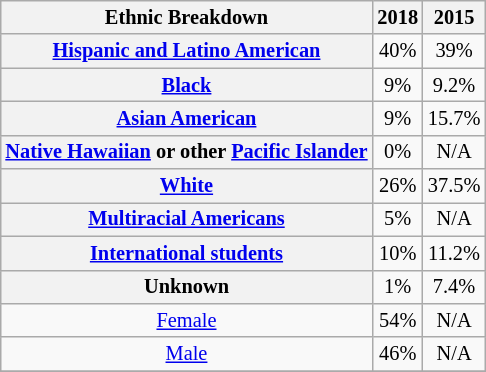<table class="wikitable" style="text-align:center; float:right; font-size:85%; margin-left:2em; margin:auto;">
<tr>
<th><strong>Ethnic Breakdown</strong></th>
<th><strong>2018</strong></th>
<th><strong>2015</strong></th>
</tr>
<tr>
<th><a href='#'>Hispanic and Latino American</a></th>
<td>40%</td>
<td>39%</td>
</tr>
<tr>
<th><a href='#'>Black</a></th>
<td>9%</td>
<td>9.2%</td>
</tr>
<tr>
<th><a href='#'>Asian American</a></th>
<td>9%</td>
<td>15.7%</td>
</tr>
<tr>
<th><a href='#'>Native Hawaiian</a> or other <a href='#'>Pacific Islander</a></th>
<td>0%</td>
<td>N/A</td>
</tr>
<tr>
<th><a href='#'>White</a></th>
<td>26%</td>
<td>37.5%</td>
</tr>
<tr>
<th><a href='#'>Multiracial Americans</a></th>
<td>5%</td>
<td>N/A</td>
</tr>
<tr>
<th><a href='#'>International students</a></th>
<td>10%</td>
<td>11.2%</td>
</tr>
<tr>
<th>Unknown</th>
<td>1%</td>
<td>7.4%</td>
</tr>
<tr>
<td><a href='#'>Female</a></td>
<td>54%</td>
<td>N/A</td>
</tr>
<tr>
<td><a href='#'>Male</a></td>
<td>46%</td>
<td>N/A</td>
</tr>
<tr>
</tr>
</table>
